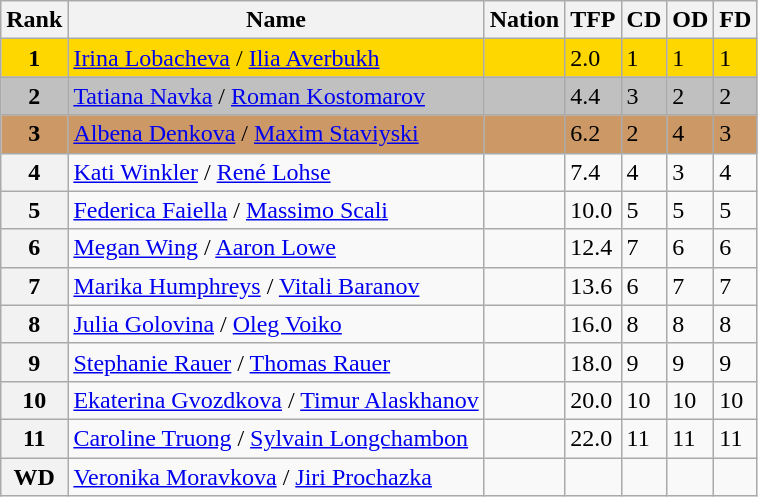<table class="wikitable">
<tr>
<th>Rank</th>
<th>Name</th>
<th>Nation</th>
<th>TFP</th>
<th>CD</th>
<th>OD</th>
<th>FD</th>
</tr>
<tr bgcolor="gold">
<td align="center"><strong>1</strong></td>
<td><a href='#'>Irina Lobacheva</a> / <a href='#'>Ilia Averbukh</a></td>
<td></td>
<td>2.0</td>
<td>1</td>
<td>1</td>
<td>1</td>
</tr>
<tr bgcolor="silver">
<td align="center"><strong>2</strong></td>
<td><a href='#'>Tatiana Navka</a> / <a href='#'>Roman Kostomarov</a></td>
<td></td>
<td>4.4</td>
<td>3</td>
<td>2</td>
<td>2</td>
</tr>
<tr bgcolor="cc9966">
<td align="center"><strong>3</strong></td>
<td><a href='#'>Albena Denkova</a> / <a href='#'>Maxim Staviyski</a></td>
<td></td>
<td>6.2</td>
<td>2</td>
<td>4</td>
<td>3</td>
</tr>
<tr>
<th>4</th>
<td><a href='#'>Kati Winkler</a> / <a href='#'>René Lohse</a></td>
<td></td>
<td>7.4</td>
<td>4</td>
<td>3</td>
<td>4</td>
</tr>
<tr>
<th>5</th>
<td><a href='#'>Federica Faiella</a> / <a href='#'>Massimo Scali</a></td>
<td></td>
<td>10.0</td>
<td>5</td>
<td>5</td>
<td>5</td>
</tr>
<tr>
<th>6</th>
<td><a href='#'>Megan Wing</a> / <a href='#'>Aaron Lowe</a></td>
<td></td>
<td>12.4</td>
<td>7</td>
<td>6</td>
<td>6</td>
</tr>
<tr>
<th>7</th>
<td><a href='#'>Marika Humphreys</a> / <a href='#'>Vitali Baranov</a></td>
<td></td>
<td>13.6</td>
<td>6</td>
<td>7</td>
<td>7</td>
</tr>
<tr>
<th>8</th>
<td><a href='#'>Julia Golovina</a> / <a href='#'>Oleg Voiko</a></td>
<td></td>
<td>16.0</td>
<td>8</td>
<td>8</td>
<td>8</td>
</tr>
<tr>
<th>9</th>
<td><a href='#'>Stephanie Rauer</a> / <a href='#'>Thomas Rauer</a></td>
<td></td>
<td>18.0</td>
<td>9</td>
<td>9</td>
<td>9</td>
</tr>
<tr>
<th>10</th>
<td><a href='#'>Ekaterina Gvozdkova</a> / <a href='#'>Timur Alaskhanov</a></td>
<td></td>
<td>20.0</td>
<td>10</td>
<td>10</td>
<td>10</td>
</tr>
<tr>
<th>11</th>
<td><a href='#'>Caroline Truong</a> / <a href='#'>Sylvain Longchambon</a></td>
<td></td>
<td>22.0</td>
<td>11</td>
<td>11</td>
<td>11</td>
</tr>
<tr>
<th>WD</th>
<td><a href='#'>Veronika Moravkova</a> / <a href='#'>Jiri Prochazka</a></td>
<td></td>
<td></td>
<td></td>
<td></td>
<td></td>
</tr>
</table>
